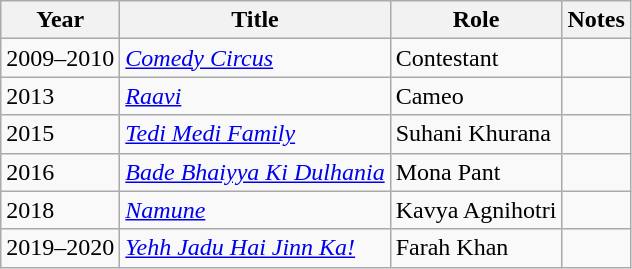<table class="wikitable">
<tr>
<th scope="col">Year</th>
<th scope="col">Title</th>
<th scope="col">Role</th>
<th scope="col">Notes</th>
</tr>
<tr>
<td>2009–2010</td>
<td><em><a href='#'>Comedy Circus</a></em></td>
<td>Contestant</td>
<td></td>
</tr>
<tr>
<td>2013</td>
<td><em><a href='#'>Raavi</a></em></td>
<td>Cameo</td>
<td></td>
</tr>
<tr>
<td>2015</td>
<td><em><a href='#'>Tedi Medi Family</a></em></td>
<td>Suhani Khurana</td>
<td></td>
</tr>
<tr>
<td>2016</td>
<td><em><a href='#'>Bade Bhaiyya Ki Dulhania</a></em></td>
<td>Mona Pant</td>
<td></td>
</tr>
<tr>
<td>2018</td>
<td><em><a href='#'>Namune</a></em></td>
<td>Kavya Agnihotri</td>
<td></td>
</tr>
<tr>
<td>2019–2020</td>
<td><em><a href='#'>Yehh Jadu Hai Jinn Ka!</a></em></td>
<td>Farah Khan</td>
<td></td>
</tr>
</table>
